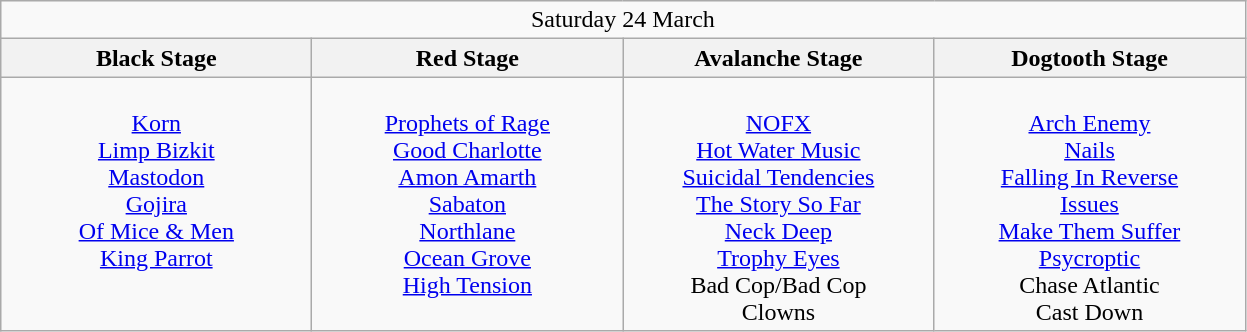<table class="wikitable">
<tr>
<td colspan="4" style="text-align:center;">Saturday 24 March</td>
</tr>
<tr>
<th>Black Stage</th>
<th>Red Stage</th>
<th>Avalanche Stage</th>
<th>Dogtooth Stage</th>
</tr>
<tr>
<td style="text-align:center; vertical-align:top; width:200px;"><br><a href='#'>Korn</a> <br>
<a href='#'>Limp Bizkit</a> <br>
<a href='#'>Mastodon</a> <br>
<a href='#'>Gojira</a> <br>
<a href='#'>Of Mice & Men</a> <br>
<a href='#'>King Parrot</a> <br></td>
<td style="text-align:center; vertical-align:top; width:200px;"><br><a href='#'>Prophets of Rage</a> <br>
<a href='#'>Good Charlotte</a> <br>
<a href='#'>Amon Amarth</a> <br>
<a href='#'>Sabaton</a> <br>
<a href='#'>Northlane</a> <br>
<a href='#'>Ocean Grove</a> <br>
<a href='#'>High Tension</a> <br></td>
<td style="text-align:center; vertical-align:top; width:200px;"><br><a href='#'>NOFX</a> <br>
<a href='#'>Hot Water Music</a> <br>
<a href='#'>Suicidal Tendencies</a> <br>
<a href='#'>The Story So Far</a> <br>
<a href='#'>Neck Deep</a> <br>
<a href='#'>Trophy Eyes</a> <br>
Bad Cop/Bad Cop <br>
Clowns <br></td>
<td style="text-align:center; vertical-align:top; width:200px;"><br><a href='#'>Arch Enemy</a> <br>
<a href='#'>Nails</a> <br>
<a href='#'>Falling In Reverse</a> <br>
<a href='#'>Issues</a> <br>
<a href='#'>Make Them Suffer</a> <br>
<a href='#'>Psycroptic</a> <br>
Chase Atlantic <br>
Cast Down</td>
</tr>
</table>
